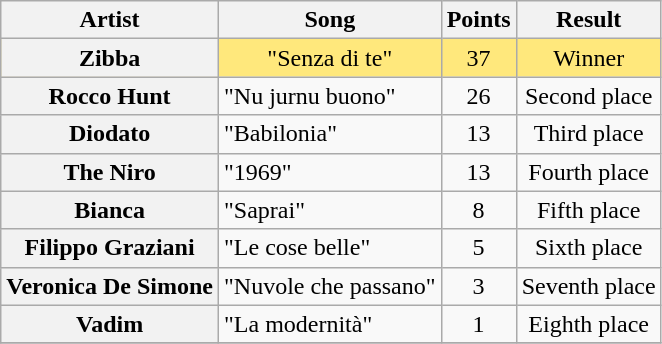<table class="wikitable plainrowheaders" style="text-align:center;">
<tr>
<th scope="col">Artist</th>
<th scope="col">Song</th>
<th scope="col">Points</th>
<th scope="col">Result</th>
</tr>
<tr style="background:#ffe87c;">
<th scope="row">Zibba</th>
<td>"Senza di te"</td>
<td>37</td>
<td>Winner</td>
</tr>
<tr>
<th scope="row">Rocco Hunt</th>
<td style="text-align:left;">"Nu jurnu buono"</td>
<td>26</td>
<td>Second place</td>
</tr>
<tr>
<th scope="row">Diodato</th>
<td style="text-align:left;">"Babilonia"</td>
<td>13</td>
<td>Third place</td>
</tr>
<tr>
<th scope="row">The Niro</th>
<td style="text-align:left;">"1969"</td>
<td>13</td>
<td>Fourth place</td>
</tr>
<tr>
<th scope="row">Bianca</th>
<td style="text-align:left;">"Saprai"</td>
<td>8</td>
<td>Fifth place</td>
</tr>
<tr>
<th scope="row">Filippo Graziani</th>
<td style="text-align:left;">"Le cose belle"</td>
<td>5</td>
<td>Sixth place</td>
</tr>
<tr>
<th scope="row">Veronica De Simone</th>
<td style="text-align:left;">"Nuvole che passano"</td>
<td>3</td>
<td>Seventh place</td>
</tr>
<tr>
<th scope="row">Vadim</th>
<td style="text-align:left;">"La modernità"</td>
<td>1</td>
<td>Eighth place</td>
</tr>
<tr>
</tr>
</table>
